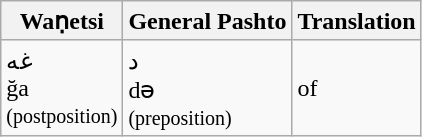<table class="wikitable">
<tr>
<th>Waṇetsi</th>
<th>General Pashto</th>
<th>Translation</th>
</tr>
<tr>
<td>غه<br>ğa<br><small>(postposition)</small></td>
<td>د<br>dә<br><small>(preposition)</small></td>
<td>of</td>
</tr>
</table>
